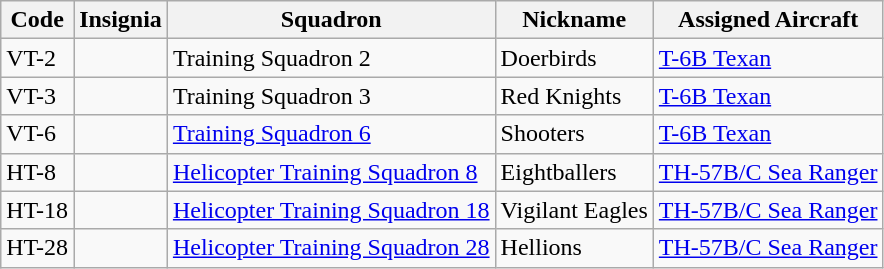<table class="wikitable sortable">
<tr>
<th>Code</th>
<th>Insignia</th>
<th>Squadron</th>
<th>Nickname</th>
<th>Assigned Aircraft</th>
</tr>
<tr>
<td>VT-2</td>
<td></td>
<td>Training Squadron 2</td>
<td>Doerbirds</td>
<td><a href='#'>T-6B Texan</a></td>
</tr>
<tr>
<td>VT-3</td>
<td></td>
<td>Training Squadron 3</td>
<td>Red Knights</td>
<td><a href='#'>T-6B Texan</a></td>
</tr>
<tr>
<td>VT-6</td>
<td></td>
<td><a href='#'>Training Squadron 6</a></td>
<td>Shooters</td>
<td><a href='#'>T-6B Texan</a></td>
</tr>
<tr>
<td>HT-8</td>
<td></td>
<td><a href='#'>Helicopter Training Squadron 8</a></td>
<td>Eightballers</td>
<td><a href='#'>TH-57B/C Sea Ranger</a></td>
</tr>
<tr>
<td>HT-18</td>
<td></td>
<td><a href='#'>Helicopter Training Squadron 18</a></td>
<td>Vigilant Eagles</td>
<td><a href='#'>TH-57B/C Sea Ranger</a></td>
</tr>
<tr>
<td>HT-28</td>
<td></td>
<td><a href='#'>Helicopter Training Squadron 28</a></td>
<td>Hellions</td>
<td><a href='#'>TH-57B/C Sea Ranger</a></td>
</tr>
</table>
